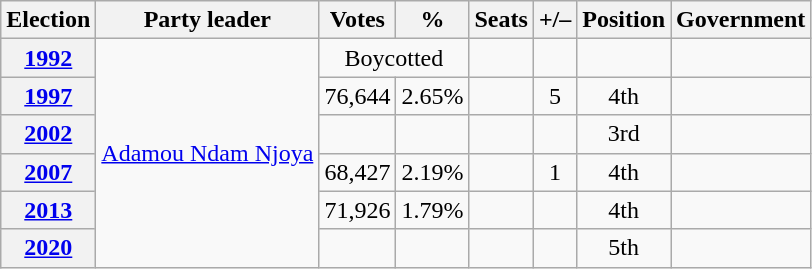<table class="wikitable" style="text-align:center">
<tr>
<th><strong>Election</strong></th>
<th>Party leader</th>
<th><strong>Votes</strong></th>
<th><strong>%</strong></th>
<th><strong>Seats</strong></th>
<th>+/–</th>
<th><strong>Position</strong></th>
<th><strong>Government</strong></th>
</tr>
<tr>
<th><a href='#'>1992</a></th>
<td rowspan="6"><a href='#'>Adamou Ndam Njoya</a></td>
<td colspan="2">Boycotted</td>
<td></td>
<td></td>
<td></td>
<td></td>
</tr>
<tr>
<th><a href='#'>1997</a></th>
<td>76,644</td>
<td>2.65%</td>
<td></td>
<td> 5</td>
<td> 4th</td>
<td></td>
</tr>
<tr>
<th><a href='#'>2002</a></th>
<td></td>
<td></td>
<td></td>
<td></td>
<td> 3rd</td>
<td></td>
</tr>
<tr>
<th><a href='#'>2007</a></th>
<td>68,427</td>
<td>2.19%</td>
<td></td>
<td> 1</td>
<td> 4th</td>
<td></td>
</tr>
<tr>
<th><a href='#'>2013</a></th>
<td>71,926</td>
<td>1.79%</td>
<td></td>
<td></td>
<td> 4th</td>
<td></td>
</tr>
<tr>
<th><a href='#'>2020</a></th>
<td></td>
<td></td>
<td></td>
<td></td>
<td> 5th</td>
<td></td>
</tr>
</table>
